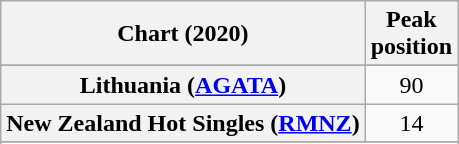<table class="wikitable sortable plainrowheaders" style="text-align:center">
<tr>
<th scope="col">Chart (2020)</th>
<th scope="col">Peak<br>position</th>
</tr>
<tr>
</tr>
<tr>
</tr>
<tr>
</tr>
<tr>
</tr>
<tr>
</tr>
<tr>
<th scope="row">Lithuania (<a href='#'>AGATA</a>)</th>
<td>90</td>
</tr>
<tr>
<th scope="row">New Zealand Hot Singles (<a href='#'>RMNZ</a>)</th>
<td>14</td>
</tr>
<tr>
</tr>
<tr>
</tr>
<tr>
</tr>
<tr>
</tr>
<tr>
</tr>
</table>
